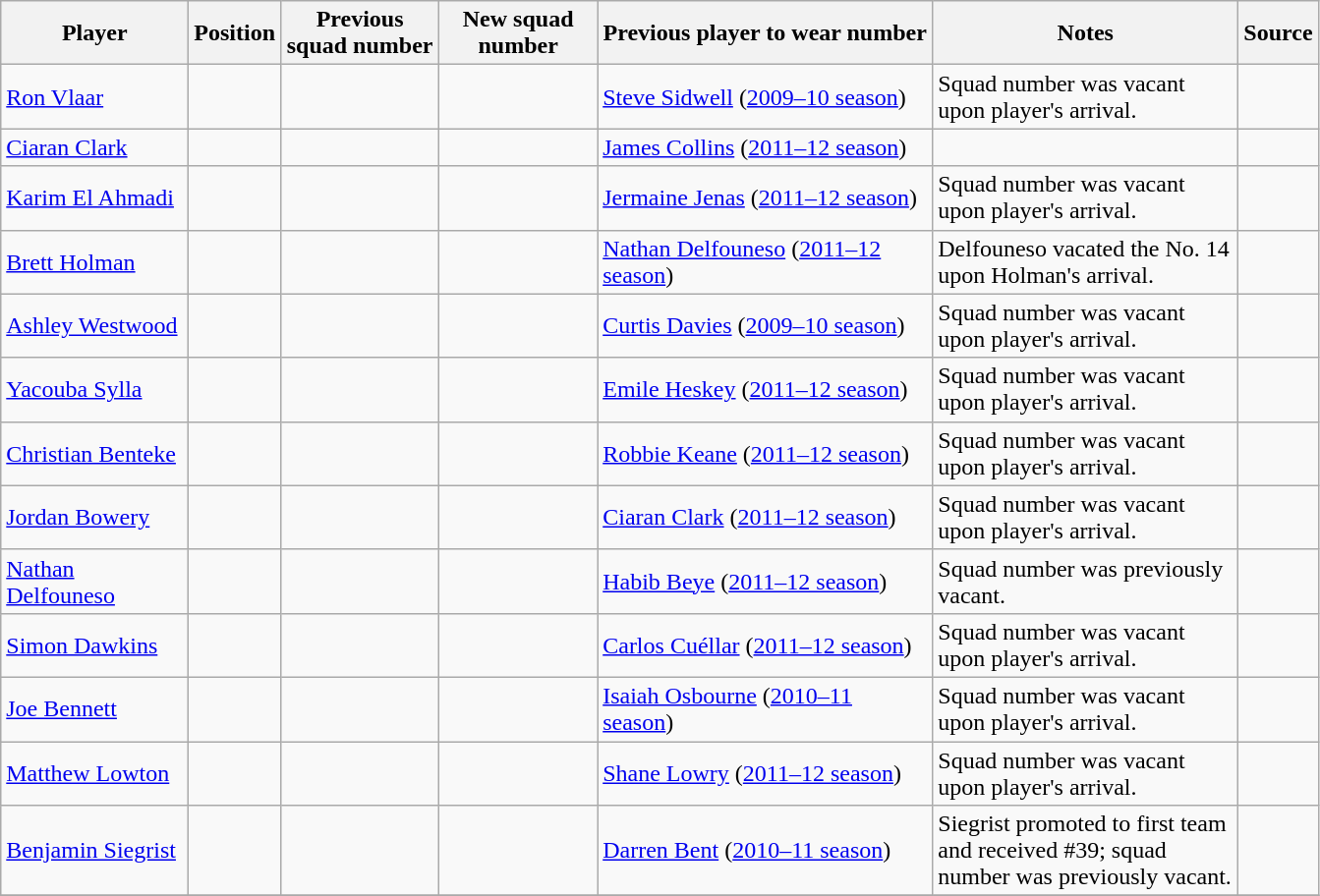<table class="wikitable">
<tr>
<th width=120>Player</th>
<th width=40>Position</th>
<th width=100>Previous squad number</th>
<th width=100>New squad number</th>
<th width=220>Previous player to wear number</th>
<th width=200>Notes</th>
<th width=20>Source</th>
</tr>
<tr>
<td> <a href='#'>Ron Vlaar</a></td>
<td></td>
<td></td>
<td></td>
<td> <a href='#'>Steve Sidwell</a> (<a href='#'>2009–10 season</a>)</td>
<td>Squad number was vacant upon player's arrival.</td>
<td></td>
</tr>
<tr>
<td> <a href='#'>Ciaran Clark</a></td>
<td></td>
<td></td>
<td></td>
<td> <a href='#'>James Collins</a> (<a href='#'>2011–12 season</a>)</td>
<td></td>
<td></td>
</tr>
<tr>
<td> <a href='#'>Karim El Ahmadi</a></td>
<td></td>
<td></td>
<td></td>
<td> <a href='#'>Jermaine Jenas</a> (<a href='#'>2011–12 season</a>)</td>
<td>Squad number was vacant upon player's arrival.</td>
<td></td>
</tr>
<tr>
<td> <a href='#'>Brett Holman</a></td>
<td></td>
<td></td>
<td></td>
<td> <a href='#'>Nathan Delfouneso</a> (<a href='#'>2011–12 season</a>)</td>
<td>Delfouneso vacated the No. 14 upon Holman's arrival.</td>
<td></td>
</tr>
<tr>
<td> <a href='#'>Ashley Westwood</a></td>
<td></td>
<td></td>
<td></td>
<td> <a href='#'>Curtis Davies</a> (<a href='#'>2009–10 season</a>)</td>
<td>Squad number was vacant upon player's arrival.</td>
<td></td>
</tr>
<tr>
<td> <a href='#'>Yacouba Sylla</a></td>
<td></td>
<td></td>
<td></td>
<td> <a href='#'>Emile Heskey</a> (<a href='#'>2011–12 season</a>)</td>
<td>Squad number was vacant upon player's arrival.</td>
<td></td>
</tr>
<tr>
<td> <a href='#'>Christian Benteke</a></td>
<td></td>
<td></td>
<td></td>
<td> <a href='#'>Robbie Keane</a> (<a href='#'>2011–12 season</a>)</td>
<td>Squad number was vacant upon player's arrival.</td>
<td></td>
</tr>
<tr>
<td> <a href='#'>Jordan Bowery</a></td>
<td></td>
<td></td>
<td></td>
<td> <a href='#'>Ciaran Clark</a> (<a href='#'>2011–12 season</a>)</td>
<td>Squad number was vacant upon player's arrival.</td>
<td></td>
</tr>
<tr>
<td> <a href='#'>Nathan Delfouneso</a></td>
<td></td>
<td></td>
<td></td>
<td> <a href='#'>Habib Beye</a> (<a href='#'>2011–12 season</a>)</td>
<td>Squad number was previously vacant.</td>
<td></td>
</tr>
<tr>
<td> <a href='#'>Simon Dawkins</a></td>
<td></td>
<td></td>
<td></td>
<td> <a href='#'>Carlos Cuéllar</a> (<a href='#'>2011–12 season</a>)</td>
<td>Squad number was vacant upon player's arrival.</td>
<td></td>
</tr>
<tr>
<td> <a href='#'>Joe Bennett</a></td>
<td></td>
<td></td>
<td></td>
<td> <a href='#'>Isaiah Osbourne</a> (<a href='#'>2010–11 season</a>)</td>
<td>Squad number was vacant upon player's arrival.</td>
<td></td>
</tr>
<tr>
<td> <a href='#'>Matthew Lowton</a></td>
<td></td>
<td></td>
<td></td>
<td> <a href='#'>Shane Lowry</a> (<a href='#'>2011–12 season</a>)</td>
<td>Squad number was vacant upon player's arrival.</td>
<td></td>
</tr>
<tr>
<td> <a href='#'>Benjamin Siegrist</a></td>
<td></td>
<td></td>
<td></td>
<td> <a href='#'>Darren Bent</a> (<a href='#'>2010–11 season</a>)</td>
<td>Siegrist promoted to first team and received #39; squad number was previously vacant.</td>
<td></td>
</tr>
<tr>
</tr>
</table>
